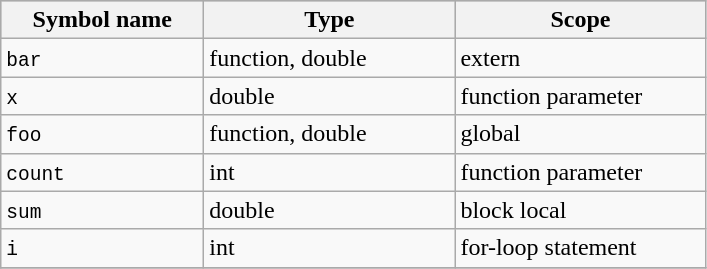<table class="wikitable">
<tr style="background:silver">
<th style="width:8em">Symbol name</th>
<th style="width:10em">Type</th>
<th style="width:10em">Scope</th>
</tr>
<tr>
<td><code>bar</code></td>
<td>function, double</td>
<td>extern</td>
</tr>
<tr>
<td><code>x</code></td>
<td>double</td>
<td>function parameter</td>
</tr>
<tr>
<td><code>foo</code></td>
<td>function, double</td>
<td>global</td>
</tr>
<tr>
<td><code>count</code></td>
<td>int</td>
<td>function parameter</td>
</tr>
<tr>
<td><code>sum</code></td>
<td>double</td>
<td>block local</td>
</tr>
<tr>
<td><code>i</code></td>
<td>int</td>
<td>for-loop statement</td>
</tr>
<tr>
</tr>
</table>
